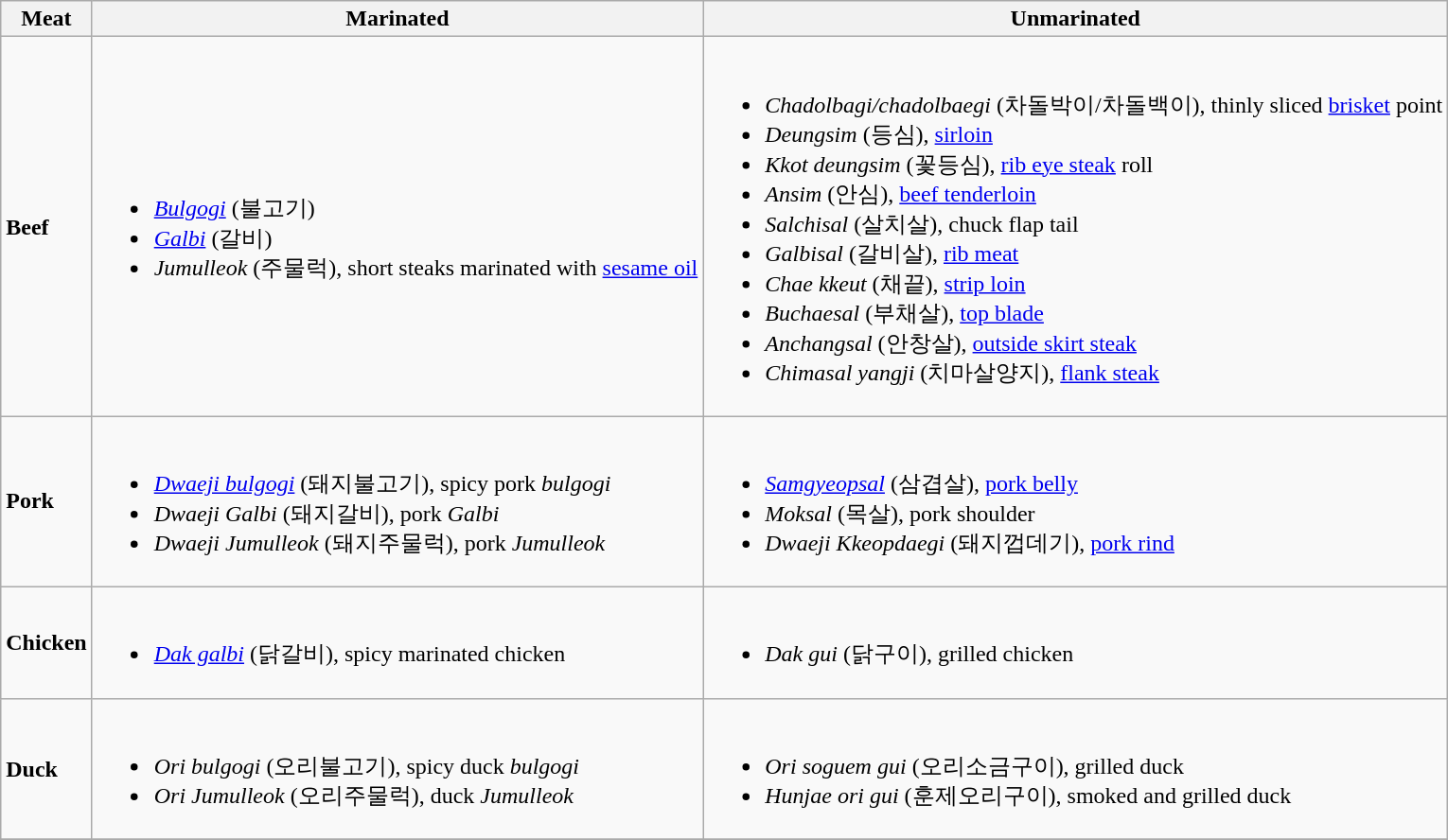<table class="wikitable">
<tr>
<th>Meat</th>
<th>Marinated</th>
<th>Unmarinated</th>
</tr>
<tr>
<td><strong>Beef</strong></td>
<td><br><ul><li><em><a href='#'>Bulgogi</a></em> (불고기)</li><li><em><a href='#'>Galbi</a></em> (갈비)</li><li><em>Jumulleok</em> (주물럭), short steaks marinated with <a href='#'>sesame oil</a></li></ul></td>
<td><br><ul><li><em>Chadolbagi/chadolbaegi</em> (차돌박이/차돌백이), thinly sliced <a href='#'>brisket</a> point</li><li><em>Deungsim</em> (등심), <a href='#'>sirloin</a></li><li><em>Kkot deungsim</em> (꽃등심), <a href='#'>rib eye steak</a> roll</li><li><em>Ansim</em> (안심), <a href='#'>beef tenderloin</a></li><li><em>Salchisal</em> (살치살), chuck flap tail</li><li><em>Galbisal</em> (갈비살), <a href='#'>rib meat</a></li><li><em>Chae kkeut</em> (채끝), <a href='#'>strip loin</a></li><li><em>Buchaesal</em> (부채살), <a href='#'>top blade</a></li><li><em>Anchangsal</em> (안창살), <a href='#'>outside skirt steak</a></li><li><em>Chimasal yangji</em> (치마살양지), <a href='#'>flank steak</a></li></ul></td>
</tr>
<tr>
<td><strong>Pork</strong></td>
<td><br><ul><li><em><a href='#'>Dwaeji bulgogi</a></em> (돼지불고기), spicy pork <em>bulgogi</em></li><li><em>Dwaeji Galbi</em> (돼지갈비), pork <em>Galbi</em></li><li><em>Dwaeji Jumulleok</em> (돼지주물럭), pork <em>Jumulleok</em></li></ul></td>
<td><br><ul><li><em><a href='#'>Samgyeopsal</a></em> (삼겹살), <a href='#'>pork belly</a></li><li><em>Moksal</em> (목살), pork shoulder</li><li><em>Dwaeji Kkeopdaegi</em> (돼지껍데기), <a href='#'>pork rind</a></li></ul></td>
</tr>
<tr>
<td><strong>Chicken</strong></td>
<td><br><ul><li><em><a href='#'>Dak galbi</a></em> (닭갈비), spicy marinated chicken</li></ul></td>
<td><br><ul><li><em>Dak gui</em> (닭구이), grilled chicken</li></ul></td>
</tr>
<tr>
<td><strong>Duck</strong></td>
<td><br><ul><li><em>Ori bulgogi</em> (오리불고기), spicy duck <em>bulgogi</em></li><li><em>Ori Jumulleok</em> (오리주물럭), duck <em>Jumulleok</em></li></ul></td>
<td><br><ul><li><em>Ori soguem gui</em> (오리소금구이), grilled duck</li><li><em>Hunjae ori gui</em> (훈제오리구이), smoked and grilled duck</li></ul></td>
</tr>
<tr>
</tr>
</table>
